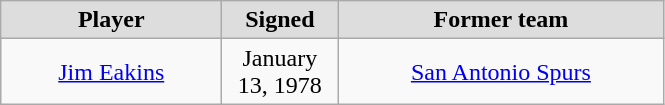<table class="wikitable" style="text-align: center">
<tr style="text-align:center; background:#ddd;">
<td style="width:140px"><strong>Player</strong></td>
<td style="width:70px"><strong>Signed</strong></td>
<td style="width:210px"><strong>Former team</strong></td>
</tr>
<tr>
<td><a href='#'>Jim Eakins</a></td>
<td>January 13, 1978</td>
<td><a href='#'>San Antonio Spurs</a></td>
</tr>
</table>
